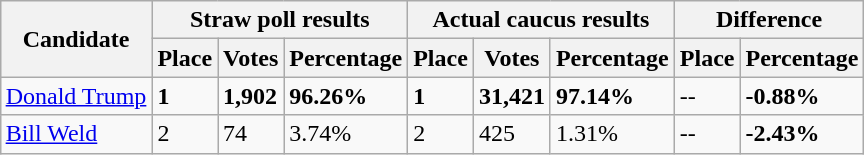<table class="wikitable plainrowheaders sortable" style="margin:auto;">
<tr>
<th rowspan=2>Candidate</th>
<th colspan=3>Straw poll results</th>
<th colspan=3>Actual caucus results</th>
<th colspan=2>Difference</th>
</tr>
<tr>
<th>Place</th>
<th>Votes</th>
<th>Percentage</th>
<th>Place</th>
<th>Votes</th>
<th>Percentage</th>
<th>Place</th>
<th>Percentage</th>
</tr>
<tr>
<td><a href='#'>Donald Trump</a></td>
<td><strong>1</strong></td>
<td><strong>1,902</strong></td>
<td><strong>96.26%</strong></td>
<td><strong>1</strong></td>
<td><strong>31,421</strong></td>
<td><strong>97.14%</strong></td>
<td>--</td>
<td><strong>-0.88%</strong></td>
</tr>
<tr>
<td><a href='#'>Bill Weld</a></td>
<td>2</td>
<td>74</td>
<td>3.74%</td>
<td>2</td>
<td>425</td>
<td>1.31%</td>
<td>--</td>
<td><strong>-2.43%</strong></td>
</tr>
</table>
